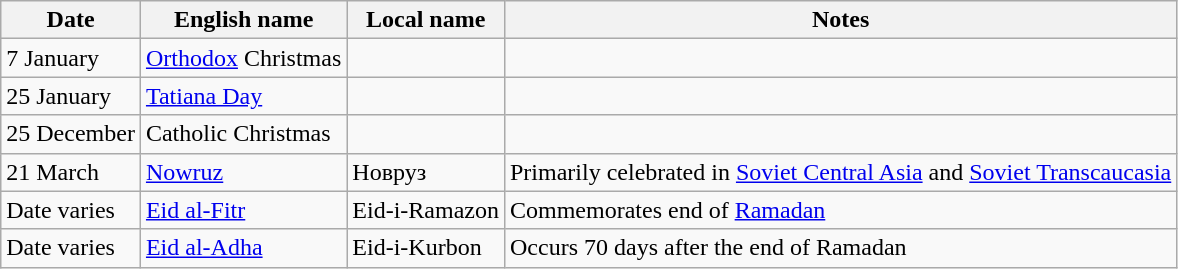<table class="wikitable">
<tr>
<th>Date</th>
<th>English name</th>
<th>Local name</th>
<th>Notes</th>
</tr>
<tr>
<td>7 January</td>
<td><a href='#'>Orthodox</a> Christmas</td>
<td></td>
<td></td>
</tr>
<tr>
<td>25 January</td>
<td><a href='#'>Tatiana Day</a></td>
<td></td>
<td></td>
</tr>
<tr>
<td>25 December</td>
<td>Catholic Christmas</td>
<td></td>
<td></td>
</tr>
<tr>
<td>21 March</td>
<td><a href='#'>Nowruz</a></td>
<td>Новруз</td>
<td>Primarily celebrated in <a href='#'>Soviet Central Asia</a> and <a href='#'>Soviet Transcaucasia</a></td>
</tr>
<tr>
<td>Date varies</td>
<td><a href='#'>Eid al-Fitr</a></td>
<td>Eid-i-Ramazon</td>
<td>Commemorates end of <a href='#'>Ramadan</a></td>
</tr>
<tr>
<td>Date varies</td>
<td><a href='#'>Eid al-Adha</a></td>
<td>Eid-i-Kurbon</td>
<td>Occurs 70 days after the end of Ramadan</td>
</tr>
</table>
